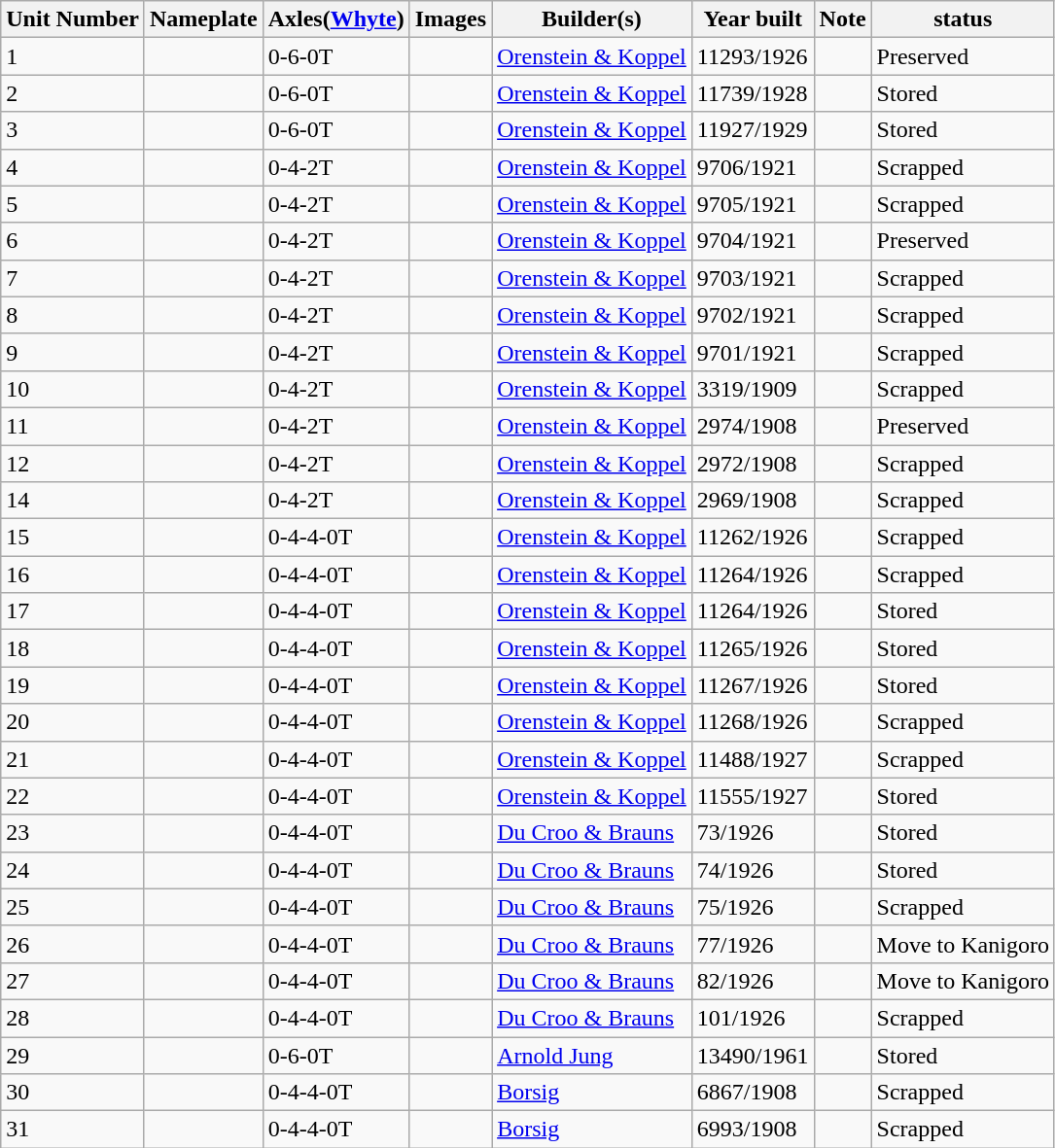<table class="wikitable">
<tr>
<th>Unit Number</th>
<th>Nameplate</th>
<th>Axles(<a href='#'>Whyte</a>)</th>
<th>Images</th>
<th>Builder(s)</th>
<th>Year built</th>
<th>Note</th>
<th>status</th>
</tr>
<tr>
<td>1</td>
<td></td>
<td>0-6-0T</td>
<td><br></td>
<td> <a href='#'>Orenstein & Koppel</a></td>
<td>11293/1926</td>
<td></td>
<td>Preserved</td>
</tr>
<tr>
<td>2</td>
<td></td>
<td>0-6-0T</td>
<td></td>
<td> <a href='#'>Orenstein & Koppel</a></td>
<td>11739/1928</td>
<td></td>
<td>Stored</td>
</tr>
<tr>
<td>3</td>
<td></td>
<td>0-6-0T</td>
<td><br></td>
<td> <a href='#'>Orenstein & Koppel</a></td>
<td>11927/1929</td>
<td></td>
<td>Stored</td>
</tr>
<tr>
<td>4</td>
<td></td>
<td>0-4-2T</td>
<td></td>
<td> <a href='#'>Orenstein & Koppel</a></td>
<td>9706/1921</td>
<td></td>
<td>Scrapped</td>
</tr>
<tr>
<td>5</td>
<td></td>
<td>0-4-2T</td>
<td></td>
<td> <a href='#'>Orenstein & Koppel</a></td>
<td>9705/1921</td>
<td></td>
<td>Scrapped</td>
</tr>
<tr>
<td>6</td>
<td></td>
<td>0-4-2T</td>
<td><br></td>
<td> <a href='#'>Orenstein & Koppel</a></td>
<td>9704/1921</td>
<td></td>
<td>Preserved</td>
</tr>
<tr>
<td>7</td>
<td></td>
<td>0-4-2T</td>
<td></td>
<td> <a href='#'>Orenstein & Koppel</a></td>
<td>9703/1921</td>
<td></td>
<td>Scrapped</td>
</tr>
<tr>
<td>8</td>
<td></td>
<td>0-4-2T</td>
<td></td>
<td> <a href='#'>Orenstein & Koppel</a></td>
<td>9702/1921</td>
<td></td>
<td>Scrapped</td>
</tr>
<tr>
<td>9</td>
<td></td>
<td>0-4-2T</td>
<td></td>
<td> <a href='#'>Orenstein & Koppel</a></td>
<td>9701/1921</td>
<td></td>
<td>Scrapped</td>
</tr>
<tr>
<td>10</td>
<td></td>
<td>0-4-2T</td>
<td></td>
<td> <a href='#'>Orenstein & Koppel</a></td>
<td>3319/1909</td>
<td></td>
<td>Scrapped</td>
</tr>
<tr>
<td>11</td>
<td></td>
<td>0-4-2T</td>
<td></td>
<td> <a href='#'>Orenstein & Koppel</a></td>
<td>2974/1908</td>
<td></td>
<td>Preserved</td>
</tr>
<tr>
<td>12</td>
<td></td>
<td>0-4-2T</td>
<td></td>
<td> <a href='#'>Orenstein & Koppel</a></td>
<td>2972/1908</td>
<td></td>
<td>Scrapped</td>
</tr>
<tr>
<td>14</td>
<td></td>
<td>0-4-2T</td>
<td></td>
<td> <a href='#'>Orenstein & Koppel</a></td>
<td>2969/1908</td>
<td></td>
<td>Scrapped</td>
</tr>
<tr>
<td>15</td>
<td></td>
<td>0-4-4-0T</td>
<td><br></td>
<td> <a href='#'>Orenstein & Koppel</a></td>
<td>11262/1926</td>
<td></td>
<td>Scrapped</td>
</tr>
<tr>
<td>16</td>
<td></td>
<td>0-4-4-0T</td>
<td></td>
<td> <a href='#'>Orenstein & Koppel</a></td>
<td>11264/1926</td>
<td></td>
<td>Scrapped</td>
</tr>
<tr>
<td>17</td>
<td></td>
<td>0-4-4-0T</td>
<td></td>
<td> <a href='#'>Orenstein & Koppel</a></td>
<td>11264/1926</td>
<td></td>
<td>Stored</td>
</tr>
<tr>
<td>18</td>
<td></td>
<td>0-4-4-0T</td>
<td></td>
<td> <a href='#'>Orenstein & Koppel</a></td>
<td>11265/1926</td>
<td></td>
<td>Stored</td>
</tr>
<tr>
<td>19</td>
<td></td>
<td>0-4-4-0T</td>
<td></td>
<td> <a href='#'>Orenstein & Koppel</a></td>
<td>11267/1926</td>
<td></td>
<td>Stored</td>
</tr>
<tr>
<td>20</td>
<td></td>
<td>0-4-4-0T</td>
<td></td>
<td> <a href='#'>Orenstein & Koppel</a></td>
<td>11268/1926</td>
<td></td>
<td>Scrapped</td>
</tr>
<tr>
<td>21</td>
<td></td>
<td>0-4-4-0T</td>
<td></td>
<td> <a href='#'>Orenstein & Koppel</a></td>
<td>11488/1927</td>
<td></td>
<td>Scrapped</td>
</tr>
<tr>
<td>22</td>
<td></td>
<td>0-4-4-0T</td>
<td></td>
<td> <a href='#'>Orenstein & Koppel</a></td>
<td>11555/1927</td>
<td></td>
<td>Stored</td>
</tr>
<tr>
<td>23</td>
<td></td>
<td>0-4-4-0T</td>
<td></td>
<td> <a href='#'>Du Croo & Brauns</a></td>
<td>73/1926</td>
<td></td>
<td>Stored</td>
</tr>
<tr>
<td>24</td>
<td></td>
<td>0-4-4-0T</td>
<td></td>
<td> <a href='#'>Du Croo & Brauns</a></td>
<td>74/1926</td>
<td></td>
<td>Stored</td>
</tr>
<tr>
<td>25</td>
<td></td>
<td>0-4-4-0T</td>
<td></td>
<td> <a href='#'>Du Croo & Brauns</a></td>
<td>75/1926</td>
<td></td>
<td>Scrapped</td>
</tr>
<tr>
<td>26</td>
<td></td>
<td>0-4-4-0T</td>
<td></td>
<td> <a href='#'>Du Croo & Brauns</a></td>
<td>77/1926</td>
<td></td>
<td>Move to Kanigoro</td>
</tr>
<tr>
<td>27</td>
<td></td>
<td>0-4-4-0T</td>
<td></td>
<td> <a href='#'>Du Croo & Brauns</a></td>
<td>82/1926</td>
<td></td>
<td>Move to Kanigoro</td>
</tr>
<tr>
<td>28</td>
<td></td>
<td>0-4-4-0T</td>
<td></td>
<td> <a href='#'>Du Croo & Brauns</a></td>
<td>101/1926</td>
<td></td>
<td>Scrapped</td>
</tr>
<tr>
<td>29</td>
<td></td>
<td>0-6-0T</td>
<td><br></td>
<td> <a href='#'>Arnold Jung</a></td>
<td>13490/1961</td>
<td></td>
<td>Stored</td>
</tr>
<tr>
<td>30</td>
<td></td>
<td>0-4-4-0T</td>
<td></td>
<td> <a href='#'>Borsig</a></td>
<td>6867/1908</td>
<td></td>
<td>Scrapped</td>
</tr>
<tr>
<td>31</td>
<td></td>
<td>0-4-4-0T</td>
<td></td>
<td> <a href='#'>Borsig</a></td>
<td>6993/1908</td>
<td></td>
<td>Scrapped</td>
</tr>
</table>
